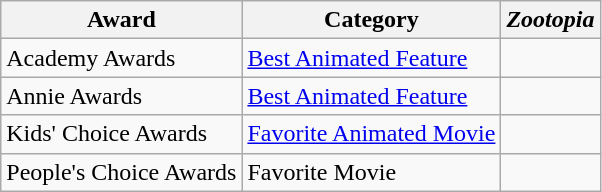<table class="wikitable">
<tr>
<th>Award</th>
<th>Category</th>
<th><em>Zootopia</em></th>
</tr>
<tr>
<td>Academy Awards</td>
<td><a href='#'>Best Animated Feature</a></td>
<td></td>
</tr>
<tr>
<td>Annie Awards</td>
<td><a href='#'>Best Animated Feature</a></td>
<td></td>
</tr>
<tr>
<td>Kids' Choice Awards</td>
<td><a href='#'>Favorite Animated Movie</a></td>
<td></td>
</tr>
<tr>
<td>People's Choice Awards</td>
<td>Favorite Movie</td>
<td></td>
</tr>
</table>
